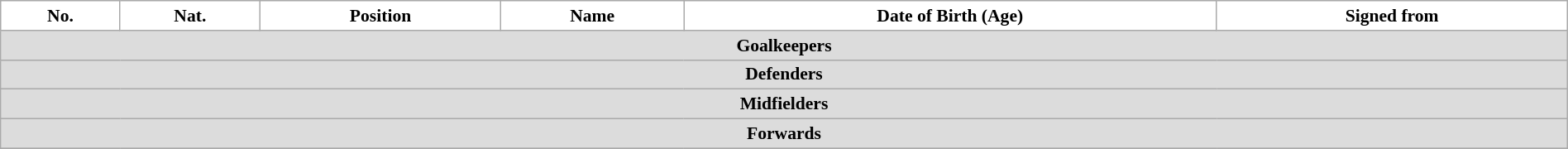<table class="wikitable" style="text-align:center; font-size:90%; width:100%">
<tr>
<th style="background:white; color:black; text-align:center;">No.</th>
<th style="background:white; color:black; text-align:center;">Nat.</th>
<th style="background:white; color:black; text-align:center;">Position</th>
<th style="background:white; color:black; text-align:center;">Name</th>
<th style="background:white; color:black; text-align:center;">Date of Birth (Age)</th>
<th style="background:white; color:black; text-align:center;">Signed from</th>
</tr>
<tr>
<th colspan=10 style="background:#DCDCDC; text-align:center;">Goalkeepers</th>
</tr>
<tr>
<th colspan=10 style="background:#DCDCDC; text-align:center;">Defenders</th>
</tr>
<tr>
<th colspan=10 style="background:#DCDCDC; text-align:center;">Midfielders</th>
</tr>
<tr>
<th colspan=10 style="background:#DCDCDC; text-align:center;">Forwards</th>
</tr>
<tr>
</tr>
</table>
